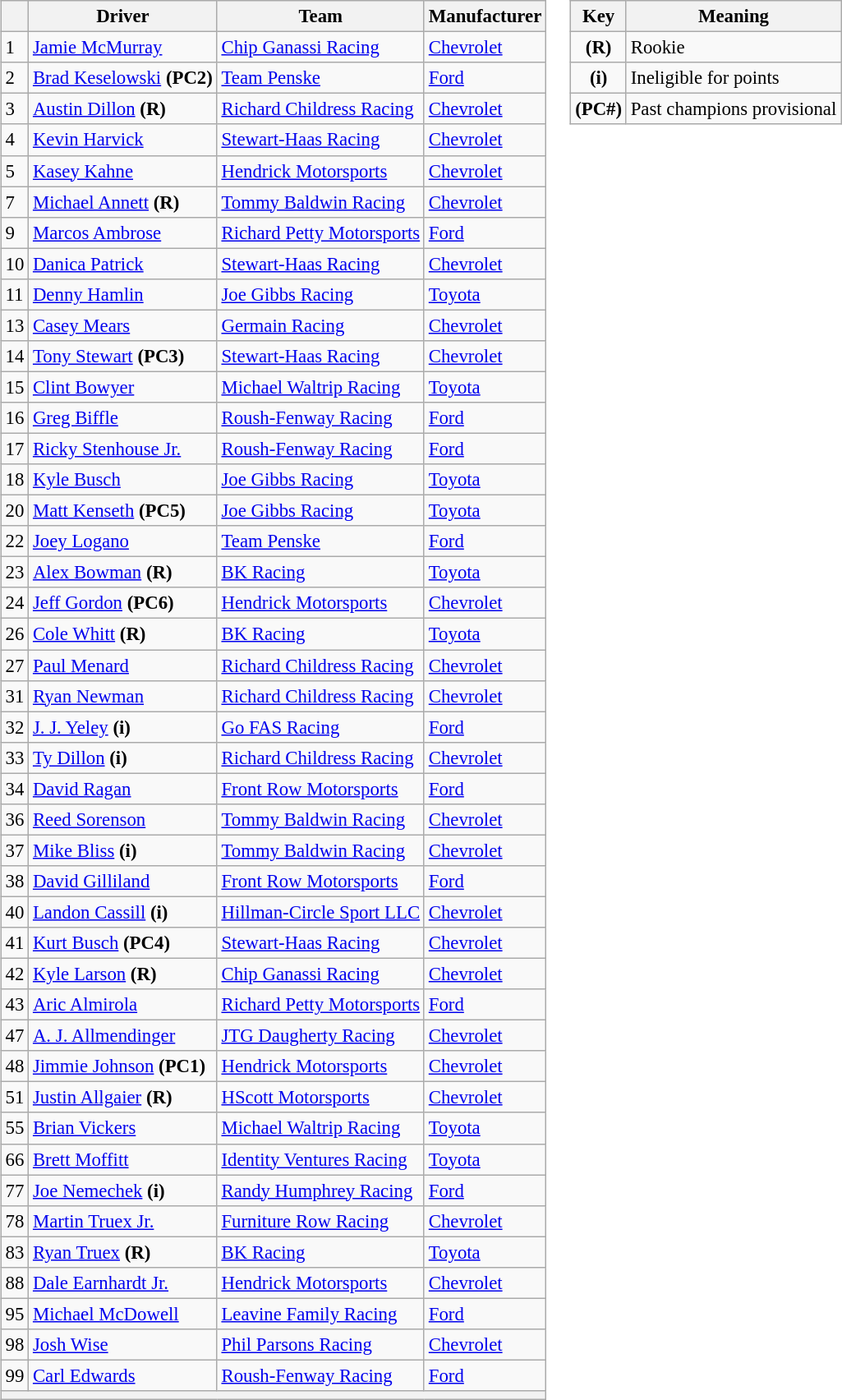<table>
<tr>
<td><br><table class="wikitable" style="font-size:95%">
<tr>
<th></th>
<th>Driver</th>
<th>Team</th>
<th>Manufacturer</th>
</tr>
<tr>
<td>1</td>
<td><a href='#'>Jamie McMurray</a></td>
<td><a href='#'>Chip Ganassi Racing</a></td>
<td><a href='#'>Chevrolet</a></td>
</tr>
<tr>
<td>2</td>
<td><a href='#'>Brad Keselowski</a> <strong>(PC2)</strong></td>
<td><a href='#'>Team Penske</a></td>
<td><a href='#'>Ford</a></td>
</tr>
<tr>
<td>3</td>
<td><a href='#'>Austin Dillon</a> <strong>(R)</strong></td>
<td><a href='#'>Richard Childress Racing</a></td>
<td><a href='#'>Chevrolet</a></td>
</tr>
<tr>
<td>4</td>
<td><a href='#'>Kevin Harvick</a></td>
<td><a href='#'>Stewart-Haas Racing</a></td>
<td><a href='#'>Chevrolet</a></td>
</tr>
<tr>
<td>5</td>
<td><a href='#'>Kasey Kahne</a></td>
<td><a href='#'>Hendrick Motorsports</a></td>
<td><a href='#'>Chevrolet</a></td>
</tr>
<tr>
<td>7</td>
<td><a href='#'>Michael Annett</a> <strong>(R)</strong></td>
<td><a href='#'>Tommy Baldwin Racing</a></td>
<td><a href='#'>Chevrolet</a></td>
</tr>
<tr>
<td>9</td>
<td><a href='#'>Marcos Ambrose</a></td>
<td><a href='#'>Richard Petty Motorsports</a></td>
<td><a href='#'>Ford</a></td>
</tr>
<tr>
<td>10</td>
<td><a href='#'>Danica Patrick</a></td>
<td><a href='#'>Stewart-Haas Racing</a></td>
<td><a href='#'>Chevrolet</a></td>
</tr>
<tr>
<td>11</td>
<td><a href='#'>Denny Hamlin</a></td>
<td><a href='#'>Joe Gibbs Racing</a></td>
<td><a href='#'>Toyota</a></td>
</tr>
<tr>
<td>13</td>
<td><a href='#'>Casey Mears</a></td>
<td><a href='#'>Germain Racing</a></td>
<td><a href='#'>Chevrolet</a></td>
</tr>
<tr>
<td>14</td>
<td><a href='#'>Tony Stewart</a> <strong>(PC3)</strong></td>
<td><a href='#'>Stewart-Haas Racing</a></td>
<td><a href='#'>Chevrolet</a></td>
</tr>
<tr>
<td>15</td>
<td><a href='#'>Clint Bowyer</a></td>
<td><a href='#'>Michael Waltrip Racing</a></td>
<td><a href='#'>Toyota</a></td>
</tr>
<tr>
<td>16</td>
<td><a href='#'>Greg Biffle</a></td>
<td><a href='#'>Roush-Fenway Racing</a></td>
<td><a href='#'>Ford</a></td>
</tr>
<tr>
<td>17</td>
<td><a href='#'>Ricky Stenhouse Jr.</a></td>
<td><a href='#'>Roush-Fenway Racing</a></td>
<td><a href='#'>Ford</a></td>
</tr>
<tr>
<td>18</td>
<td><a href='#'>Kyle Busch</a></td>
<td><a href='#'>Joe Gibbs Racing</a></td>
<td><a href='#'>Toyota</a></td>
</tr>
<tr>
<td>20</td>
<td><a href='#'>Matt Kenseth</a> <strong>(PC5)</strong></td>
<td><a href='#'>Joe Gibbs Racing</a></td>
<td><a href='#'>Toyota</a></td>
</tr>
<tr>
<td>22</td>
<td><a href='#'>Joey Logano</a></td>
<td><a href='#'>Team Penske</a></td>
<td><a href='#'>Ford</a></td>
</tr>
<tr>
<td>23</td>
<td><a href='#'>Alex Bowman</a> <strong>(R)</strong></td>
<td><a href='#'>BK Racing</a></td>
<td><a href='#'>Toyota</a></td>
</tr>
<tr>
<td>24</td>
<td><a href='#'>Jeff Gordon</a> <strong>(PC6)</strong></td>
<td><a href='#'>Hendrick Motorsports</a></td>
<td><a href='#'>Chevrolet</a></td>
</tr>
<tr>
<td>26</td>
<td><a href='#'>Cole Whitt</a> <strong>(R)</strong></td>
<td><a href='#'>BK Racing</a></td>
<td><a href='#'>Toyota</a></td>
</tr>
<tr>
<td>27</td>
<td><a href='#'>Paul Menard</a></td>
<td><a href='#'>Richard Childress Racing</a></td>
<td><a href='#'>Chevrolet</a></td>
</tr>
<tr>
<td>31</td>
<td><a href='#'>Ryan Newman</a></td>
<td><a href='#'>Richard Childress Racing</a></td>
<td><a href='#'>Chevrolet</a></td>
</tr>
<tr>
<td>32</td>
<td><a href='#'>J. J. Yeley</a> <strong>(i)</strong></td>
<td><a href='#'>Go FAS Racing</a></td>
<td><a href='#'>Ford</a></td>
</tr>
<tr>
<td>33</td>
<td><a href='#'>Ty Dillon</a> <strong>(i)</strong></td>
<td><a href='#'>Richard Childress Racing</a></td>
<td><a href='#'>Chevrolet</a></td>
</tr>
<tr>
<td>34</td>
<td><a href='#'>David Ragan</a></td>
<td><a href='#'>Front Row Motorsports</a></td>
<td><a href='#'>Ford</a></td>
</tr>
<tr>
<td>36</td>
<td><a href='#'>Reed Sorenson</a></td>
<td><a href='#'>Tommy Baldwin Racing</a></td>
<td><a href='#'>Chevrolet</a></td>
</tr>
<tr>
<td>37</td>
<td><a href='#'>Mike Bliss</a> <strong>(i)</strong></td>
<td><a href='#'>Tommy Baldwin Racing</a></td>
<td><a href='#'>Chevrolet</a></td>
</tr>
<tr>
<td>38</td>
<td><a href='#'>David Gilliland</a></td>
<td><a href='#'>Front Row Motorsports</a></td>
<td><a href='#'>Ford</a></td>
</tr>
<tr>
<td>40</td>
<td><a href='#'>Landon Cassill</a> <strong>(i)</strong></td>
<td><a href='#'>Hillman-Circle Sport LLC</a></td>
<td><a href='#'>Chevrolet</a></td>
</tr>
<tr>
<td>41</td>
<td><a href='#'>Kurt Busch</a> <strong>(PC4)</strong></td>
<td><a href='#'>Stewart-Haas Racing</a></td>
<td><a href='#'>Chevrolet</a></td>
</tr>
<tr>
<td>42</td>
<td><a href='#'>Kyle Larson</a> <strong>(R)</strong></td>
<td><a href='#'>Chip Ganassi Racing</a></td>
<td><a href='#'>Chevrolet</a></td>
</tr>
<tr>
<td>43</td>
<td><a href='#'>Aric Almirola</a></td>
<td><a href='#'>Richard Petty Motorsports</a></td>
<td><a href='#'>Ford</a></td>
</tr>
<tr>
<td>47</td>
<td><a href='#'>A. J. Allmendinger</a></td>
<td><a href='#'>JTG Daugherty Racing</a></td>
<td><a href='#'>Chevrolet</a></td>
</tr>
<tr>
<td>48</td>
<td><a href='#'>Jimmie Johnson</a> <strong>(PC1)</strong></td>
<td><a href='#'>Hendrick Motorsports</a></td>
<td><a href='#'>Chevrolet</a></td>
</tr>
<tr>
<td>51</td>
<td><a href='#'>Justin Allgaier</a> <strong>(R)</strong></td>
<td><a href='#'>HScott Motorsports</a></td>
<td><a href='#'>Chevrolet</a></td>
</tr>
<tr>
<td>55</td>
<td><a href='#'>Brian Vickers</a></td>
<td><a href='#'>Michael Waltrip Racing</a></td>
<td><a href='#'>Toyota</a></td>
</tr>
<tr>
<td>66</td>
<td><a href='#'>Brett Moffitt</a></td>
<td><a href='#'>Identity Ventures Racing</a></td>
<td><a href='#'>Toyota</a></td>
</tr>
<tr>
<td>77</td>
<td><a href='#'>Joe Nemechek</a> <strong>(i)</strong></td>
<td><a href='#'>Randy Humphrey Racing</a></td>
<td><a href='#'>Ford</a></td>
</tr>
<tr>
<td>78</td>
<td><a href='#'>Martin Truex Jr.</a></td>
<td><a href='#'>Furniture Row Racing</a></td>
<td><a href='#'>Chevrolet</a></td>
</tr>
<tr>
<td>83</td>
<td><a href='#'>Ryan Truex</a> <strong>(R)</strong></td>
<td><a href='#'>BK Racing</a></td>
<td><a href='#'>Toyota</a></td>
</tr>
<tr>
<td>88</td>
<td><a href='#'>Dale Earnhardt Jr.</a></td>
<td><a href='#'>Hendrick Motorsports</a></td>
<td><a href='#'>Chevrolet</a></td>
</tr>
<tr>
<td>95</td>
<td><a href='#'>Michael McDowell</a></td>
<td><a href='#'>Leavine Family Racing</a></td>
<td><a href='#'>Ford</a></td>
</tr>
<tr>
<td>98</td>
<td><a href='#'>Josh Wise</a></td>
<td><a href='#'>Phil Parsons Racing</a></td>
<td><a href='#'>Chevrolet</a></td>
</tr>
<tr>
<td>99</td>
<td><a href='#'>Carl Edwards</a></td>
<td><a href='#'>Roush-Fenway Racing</a></td>
<td><a href='#'>Ford</a></td>
</tr>
<tr>
<th colspan="4"></th>
</tr>
</table>
</td>
<td valign="top"><br><table align="right" class="wikitable" style="font-size: 95%;">
<tr>
<th>Key</th>
<th>Meaning</th>
</tr>
<tr>
<td align="center"><strong>(R)</strong></td>
<td>Rookie</td>
</tr>
<tr>
<td align="center"><strong>(i)</strong></td>
<td>Ineligible for points</td>
</tr>
<tr>
<td align="center"><strong>(PC#)</strong></td>
<td>Past champions provisional</td>
</tr>
</table>
</td>
</tr>
</table>
